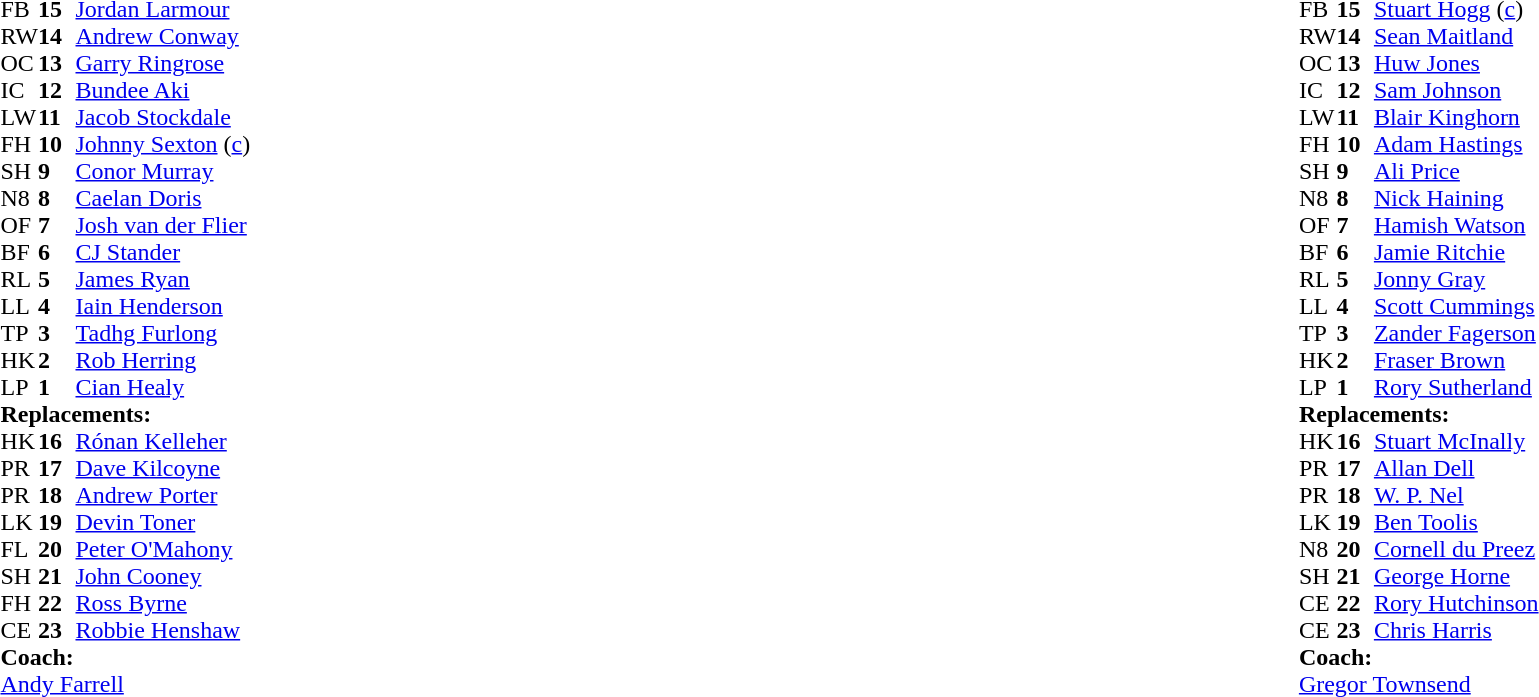<table style="width:100%">
<tr>
<td style="vertical-align:top; width:50%"><br><table cellspacing="0" cellpadding="0">
<tr>
<th width="25"></th>
<th width="25"></th>
</tr>
<tr>
<td>FB</td>
<td><strong>15</strong></td>
<td><a href='#'>Jordan Larmour</a></td>
</tr>
<tr>
<td>RW</td>
<td><strong>14</strong></td>
<td><a href='#'>Andrew Conway</a></td>
</tr>
<tr>
<td>OC</td>
<td><strong>13</strong></td>
<td><a href='#'>Garry Ringrose</a></td>
<td></td>
<td></td>
</tr>
<tr>
<td>IC</td>
<td><strong>12</strong></td>
<td><a href='#'>Bundee Aki</a></td>
</tr>
<tr>
<td>LW</td>
<td><strong>11</strong></td>
<td><a href='#'>Jacob Stockdale</a></td>
</tr>
<tr>
<td>FH</td>
<td><strong>10</strong></td>
<td><a href='#'>Johnny Sexton</a> (<a href='#'>c</a>)</td>
<td></td>
<td></td>
</tr>
<tr>
<td>SH</td>
<td><strong>9</strong></td>
<td><a href='#'>Conor Murray</a></td>
<td></td>
<td></td>
</tr>
<tr>
<td>N8</td>
<td><strong>8</strong></td>
<td><a href='#'>Caelan Doris</a></td>
<td></td>
<td></td>
</tr>
<tr>
<td>OF</td>
<td><strong>7</strong></td>
<td><a href='#'>Josh van der Flier</a></td>
</tr>
<tr>
<td>BF</td>
<td><strong>6</strong></td>
<td><a href='#'>CJ Stander</a></td>
</tr>
<tr>
<td>RL</td>
<td><strong>5</strong></td>
<td><a href='#'>James Ryan</a></td>
</tr>
<tr>
<td>LL</td>
<td><strong>4</strong></td>
<td><a href='#'>Iain Henderson</a></td>
<td></td>
<td></td>
</tr>
<tr>
<td>TP</td>
<td><strong>3</strong></td>
<td><a href='#'>Tadhg Furlong</a></td>
<td></td>
<td></td>
<td></td>
<td></td>
<td></td>
</tr>
<tr>
<td>HK</td>
<td><strong>2</strong></td>
<td><a href='#'>Rob Herring</a></td>
<td></td>
<td></td>
</tr>
<tr>
<td>LP</td>
<td><strong>1</strong></td>
<td><a href='#'>Cian Healy</a></td>
<td></td>
<td></td>
<td></td>
<td></td>
<td></td>
</tr>
<tr>
<td colspan="4"><strong>Replacements:</strong></td>
</tr>
<tr>
<td>HK</td>
<td><strong>16</strong></td>
<td><a href='#'>Rónan Kelleher</a></td>
<td></td>
<td></td>
</tr>
<tr>
<td>PR</td>
<td><strong>17</strong></td>
<td><a href='#'>Dave Kilcoyne</a></td>
<td></td>
<td></td>
<td></td>
</tr>
<tr>
<td>PR</td>
<td><strong>18</strong></td>
<td><a href='#'>Andrew Porter</a></td>
<td></td>
<td></td>
<td></td>
<td></td>
</tr>
<tr>
<td>LK</td>
<td><strong>19</strong></td>
<td><a href='#'>Devin Toner</a></td>
<td></td>
<td></td>
</tr>
<tr>
<td>FL</td>
<td><strong>20</strong></td>
<td><a href='#'>Peter O'Mahony</a></td>
<td></td>
<td></td>
</tr>
<tr>
<td>SH</td>
<td><strong>21</strong></td>
<td><a href='#'>John Cooney</a></td>
<td></td>
<td></td>
</tr>
<tr>
<td>FH</td>
<td><strong>22</strong></td>
<td><a href='#'>Ross Byrne</a></td>
<td></td>
<td></td>
</tr>
<tr>
<td>CE</td>
<td><strong>23</strong></td>
<td><a href='#'>Robbie Henshaw</a></td>
<td></td>
<td></td>
</tr>
<tr>
<td colspan="3"><strong>Coach:</strong></td>
</tr>
<tr>
<td colspan="4"><a href='#'>Andy Farrell</a></td>
</tr>
</table>
</td>
<td style="vertical-align:top"></td>
<td style="vertical-align:top; width:50%"><br><table cellspacing="0" cellpadding="0" style="margin:auto">
<tr>
<th width="25"></th>
<th width="25"></th>
</tr>
<tr>
<td>FB</td>
<td><strong>15</strong></td>
<td><a href='#'>Stuart Hogg</a> (<a href='#'>c</a>)</td>
</tr>
<tr>
<td>RW</td>
<td><strong>14</strong></td>
<td><a href='#'>Sean Maitland</a></td>
</tr>
<tr>
<td>OC</td>
<td><strong>13</strong></td>
<td><a href='#'>Huw Jones</a></td>
<td></td>
<td></td>
</tr>
<tr>
<td>IC</td>
<td><strong>12</strong></td>
<td><a href='#'>Sam Johnson</a></td>
<td></td>
<td></td>
</tr>
<tr>
<td>LW</td>
<td><strong>11</strong></td>
<td><a href='#'>Blair Kinghorn</a></td>
</tr>
<tr>
<td>FH</td>
<td><strong>10</strong></td>
<td><a href='#'>Adam Hastings</a></td>
</tr>
<tr>
<td>SH</td>
<td><strong>9</strong></td>
<td><a href='#'>Ali Price</a></td>
<td></td>
<td></td>
</tr>
<tr>
<td>N8</td>
<td><strong>8</strong></td>
<td><a href='#'>Nick Haining</a></td>
<td></td>
<td></td>
</tr>
<tr>
<td>OF</td>
<td><strong>7</strong></td>
<td><a href='#'>Hamish Watson</a></td>
</tr>
<tr>
<td>BF</td>
<td><strong>6</strong></td>
<td><a href='#'>Jamie Ritchie</a></td>
</tr>
<tr>
<td>RL</td>
<td><strong>5</strong></td>
<td><a href='#'>Jonny Gray</a></td>
<td></td>
<td></td>
</tr>
<tr>
<td>LL</td>
<td><strong>4</strong></td>
<td><a href='#'>Scott Cummings</a></td>
</tr>
<tr>
<td>TP</td>
<td><strong>3</strong></td>
<td><a href='#'>Zander Fagerson</a></td>
<td></td>
<td></td>
</tr>
<tr>
<td>HK</td>
<td><strong>2</strong></td>
<td><a href='#'>Fraser Brown</a></td>
<td></td>
<td colspan="2"></td>
<td></td>
</tr>
<tr>
<td>LP</td>
<td><strong>1</strong></td>
<td><a href='#'>Rory Sutherland</a></td>
<td></td>
<td></td>
</tr>
<tr>
<td colspan="4"><strong>Replacements:</strong></td>
</tr>
<tr>
<td>HK</td>
<td><strong>16</strong></td>
<td><a href='#'>Stuart McInally</a></td>
<td></td>
<td></td>
<td></td>
<td></td>
</tr>
<tr>
<td>PR</td>
<td><strong>17</strong></td>
<td><a href='#'>Allan Dell</a></td>
<td></td>
<td></td>
</tr>
<tr>
<td>PR</td>
<td><strong>18</strong></td>
<td><a href='#'>W. P. Nel</a></td>
<td></td>
<td></td>
</tr>
<tr>
<td>LK</td>
<td><strong>19</strong></td>
<td><a href='#'>Ben Toolis</a></td>
<td></td>
<td></td>
</tr>
<tr>
<td>N8</td>
<td><strong>20</strong></td>
<td><a href='#'>Cornell du Preez</a></td>
<td></td>
<td></td>
</tr>
<tr>
<td>SH</td>
<td><strong>21</strong></td>
<td><a href='#'>George Horne</a></td>
<td></td>
<td></td>
</tr>
<tr>
<td>CE</td>
<td><strong>22</strong></td>
<td><a href='#'>Rory Hutchinson</a></td>
<td></td>
<td></td>
</tr>
<tr>
<td>CE</td>
<td><strong>23</strong></td>
<td><a href='#'>Chris Harris</a></td>
<td></td>
<td></td>
</tr>
<tr>
<td colspan="3"><strong>Coach:</strong></td>
</tr>
<tr>
<td colspan="4"><a href='#'>Gregor Townsend</a></td>
</tr>
</table>
</td>
</tr>
</table>
